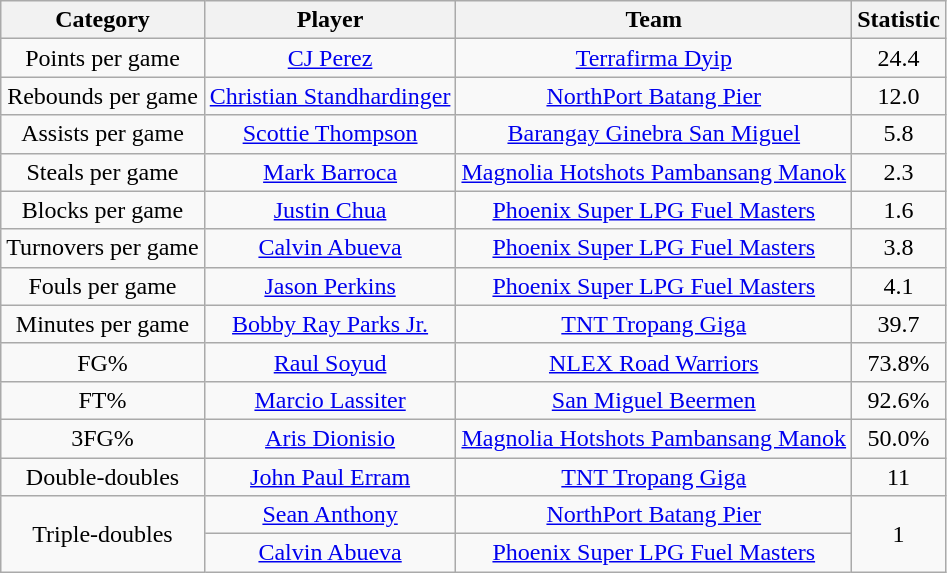<table class="wikitable" style="text-align:center">
<tr>
<th>Category</th>
<th>Player</th>
<th>Team</th>
<th>Statistic</th>
</tr>
<tr>
<td>Points per game</td>
<td><a href='#'>CJ Perez</a></td>
<td><a href='#'>Terrafirma Dyip</a></td>
<td>24.4</td>
</tr>
<tr>
<td>Rebounds per game</td>
<td><a href='#'>Christian Standhardinger</a></td>
<td><a href='#'>NorthPort Batang Pier</a></td>
<td>12.0</td>
</tr>
<tr>
<td>Assists per game</td>
<td><a href='#'>Scottie Thompson</a></td>
<td><a href='#'>Barangay Ginebra San Miguel</a></td>
<td>5.8</td>
</tr>
<tr>
<td>Steals per game</td>
<td><a href='#'>Mark Barroca</a></td>
<td><a href='#'>Magnolia Hotshots Pambansang Manok</a></td>
<td>2.3</td>
</tr>
<tr>
<td>Blocks per game</td>
<td><a href='#'>Justin Chua</a></td>
<td><a href='#'>Phoenix Super LPG Fuel Masters</a></td>
<td>1.6</td>
</tr>
<tr>
<td>Turnovers per game</td>
<td><a href='#'>Calvin Abueva</a></td>
<td><a href='#'>Phoenix Super LPG Fuel Masters</a></td>
<td>3.8</td>
</tr>
<tr>
<td>Fouls per game</td>
<td><a href='#'>Jason Perkins</a></td>
<td><a href='#'>Phoenix Super LPG Fuel Masters</a></td>
<td>4.1</td>
</tr>
<tr>
<td>Minutes per game</td>
<td><a href='#'>Bobby Ray Parks Jr.</a></td>
<td><a href='#'>TNT Tropang Giga</a></td>
<td>39.7</td>
</tr>
<tr>
<td>FG%</td>
<td><a href='#'>Raul Soyud</a></td>
<td><a href='#'>NLEX Road Warriors</a></td>
<td>73.8%</td>
</tr>
<tr>
<td>FT%</td>
<td><a href='#'>Marcio Lassiter</a></td>
<td><a href='#'>San Miguel Beermen</a></td>
<td>92.6%</td>
</tr>
<tr>
<td>3FG%</td>
<td><a href='#'>Aris Dionisio</a></td>
<td><a href='#'>Magnolia Hotshots Pambansang Manok</a></td>
<td>50.0%</td>
</tr>
<tr>
<td>Double-doubles</td>
<td><a href='#'>John Paul Erram</a></td>
<td><a href='#'>TNT Tropang Giga</a></td>
<td>11</td>
</tr>
<tr>
<td rowspan=2>Triple-doubles</td>
<td><a href='#'>Sean Anthony</a></td>
<td><a href='#'>NorthPort Batang Pier</a></td>
<td rowspan=2>1</td>
</tr>
<tr>
<td><a href='#'>Calvin Abueva</a></td>
<td><a href='#'>Phoenix Super LPG Fuel Masters</a></td>
</tr>
</table>
